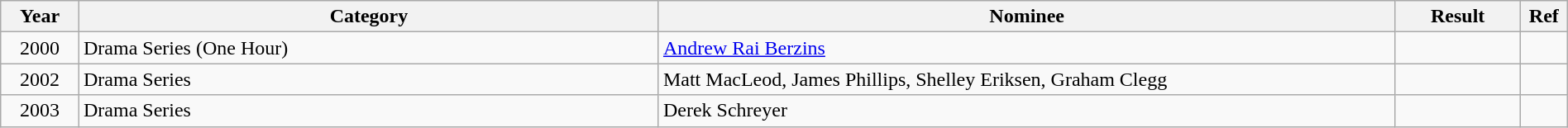<table class="wikitable" style="width:100%">
<tr>
<th style="width:5%;">Year</th>
<th style="width:37%;">Category</th>
<th style="width:47%;">Nominee</th>
<th style="width:8%;">Result</th>
<th style="width:3%;">Ref</th>
</tr>
<tr>
<td style="text-align:center;">2000</td>
<td>Drama Series (One Hour)</td>
<td><a href='#'>Andrew Rai Berzins</a> </td>
<td></td>
<td style="text-align:center;"></td>
</tr>
<tr>
<td style="text-align:center;">2002</td>
<td>Drama Series</td>
<td>Matt MacLeod, James Phillips, Shelley Eriksen, Graham Clegg</td>
<td></td>
<td style="text-align:center;"></td>
</tr>
<tr>
<td style="text-align:center;">2003</td>
<td>Drama Series</td>
<td>Derek Schreyer</td>
<td></td>
<td style="text-align:center;"></td>
</tr>
</table>
